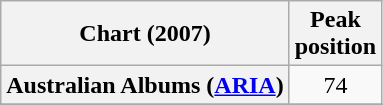<table class="wikitable sortable plainrowheaders" style="text-align:center;">
<tr>
<th scope="col">Chart (2007)</th>
<th scope="col">Peak<br>position</th>
</tr>
<tr>
<th scope="row">Australian Albums (<a href='#'>ARIA</a>)</th>
<td>74</td>
</tr>
<tr>
</tr>
<tr>
</tr>
<tr>
</tr>
</table>
